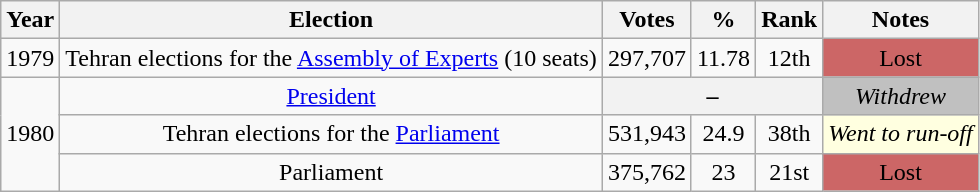<table class="wikitable" style="text-align:center;">
<tr>
<th>Year</th>
<th>Election</th>
<th>Votes</th>
<th>%</th>
<th>Rank</th>
<th>Notes</th>
</tr>
<tr>
<td>1979</td>
<td>Tehran elections for the <a href='#'>Assembly of Experts</a> (10 seats)</td>
<td>297,707</td>
<td>11.78</td>
<td>12th</td>
<td style="background-color:#C66">Lost</td>
</tr>
<tr>
<td rowspan="3">1980</td>
<td><a href='#'>President</a></td>
<th colspan="3">–</th>
<td style="background-color:#C0C0C0"><em>Withdrew</em></td>
</tr>
<tr>
<td>Tehran elections for the <a href='#'>Parliament</a></td>
<td>531,943</td>
<td>24.9</td>
<td>38th</td>
<td style="background-color:#FFFFE0"><em>Went to run-off</em></td>
</tr>
<tr>
<td>Parliament </td>
<td> 375,762</td>
<td> 23</td>
<td>21st</td>
<td style="background-color:#C66">Lost</td>
</tr>
</table>
